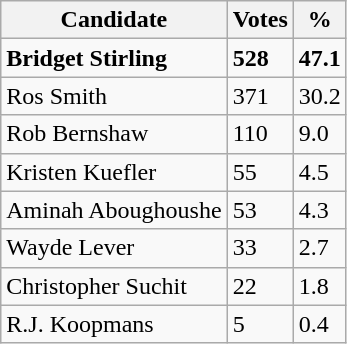<table class="wikitable" align="left">
<tr>
<th>Candidate</th>
<th>Votes</th>
<th>%</th>
</tr>
<tr>
<td><strong>Bridget Stirling</strong></td>
<td><strong>528</strong></td>
<td><strong>47.1</strong></td>
</tr>
<tr>
<td>Ros Smith</td>
<td>371</td>
<td>30.2</td>
</tr>
<tr>
<td>Rob Bernshaw</td>
<td>110</td>
<td>9.0</td>
</tr>
<tr>
<td>Kristen Kuefler</td>
<td>55</td>
<td>4.5</td>
</tr>
<tr>
<td>Aminah Aboughoushe</td>
<td>53</td>
<td>4.3</td>
</tr>
<tr>
<td>Wayde Lever</td>
<td>33</td>
<td>2.7</td>
</tr>
<tr>
<td>Christopher Suchit</td>
<td>22</td>
<td>1.8</td>
</tr>
<tr>
<td>R.J. Koopmans</td>
<td>5</td>
<td>0.4</td>
</tr>
</table>
